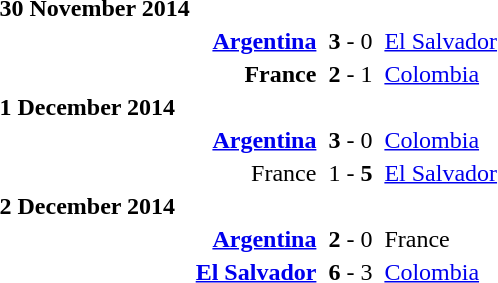<table>
<tr>
<td><strong>30 November 2014</strong></td>
</tr>
<tr>
<td></td>
<td align=right><strong><a href='#'>Argentina</a></strong></td>
<td></td>
<td><strong>3</strong> - 0</td>
<td></td>
<td><a href='#'>El Salvador</a></td>
</tr>
<tr>
<td></td>
<td align=right><strong>France</strong></td>
<td></td>
<td><strong>2</strong> - 1</td>
<td></td>
<td><a href='#'>Colombia</a></td>
</tr>
<tr>
<td><strong>1 December 2014</strong></td>
</tr>
<tr>
<td></td>
<td align=right><strong><a href='#'>Argentina</a></strong></td>
<td></td>
<td><strong>3</strong> - 0</td>
<td></td>
<td><a href='#'>Colombia</a></td>
</tr>
<tr>
<td></td>
<td align=right>France</td>
<td></td>
<td>1 - <strong>5</strong></td>
<td></td>
<td><a href='#'>El Salvador</a></td>
</tr>
<tr>
<td><strong>2 December 2014</strong></td>
</tr>
<tr>
<td></td>
<td align=right><strong><a href='#'>Argentina</a></strong></td>
<td></td>
<td><strong>2</strong> - 0</td>
<td></td>
<td>France</td>
</tr>
<tr>
<td></td>
<td align=right><strong><a href='#'>El Salvador</a></strong></td>
<td></td>
<td><strong>6</strong> - 3</td>
<td></td>
<td><a href='#'>Colombia</a></td>
</tr>
</table>
